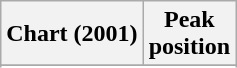<table class="wikitable sortable">
<tr>
<th align="left">Chart (2001)</th>
<th align="center">Peak<br>position</th>
</tr>
<tr>
</tr>
<tr>
</tr>
</table>
